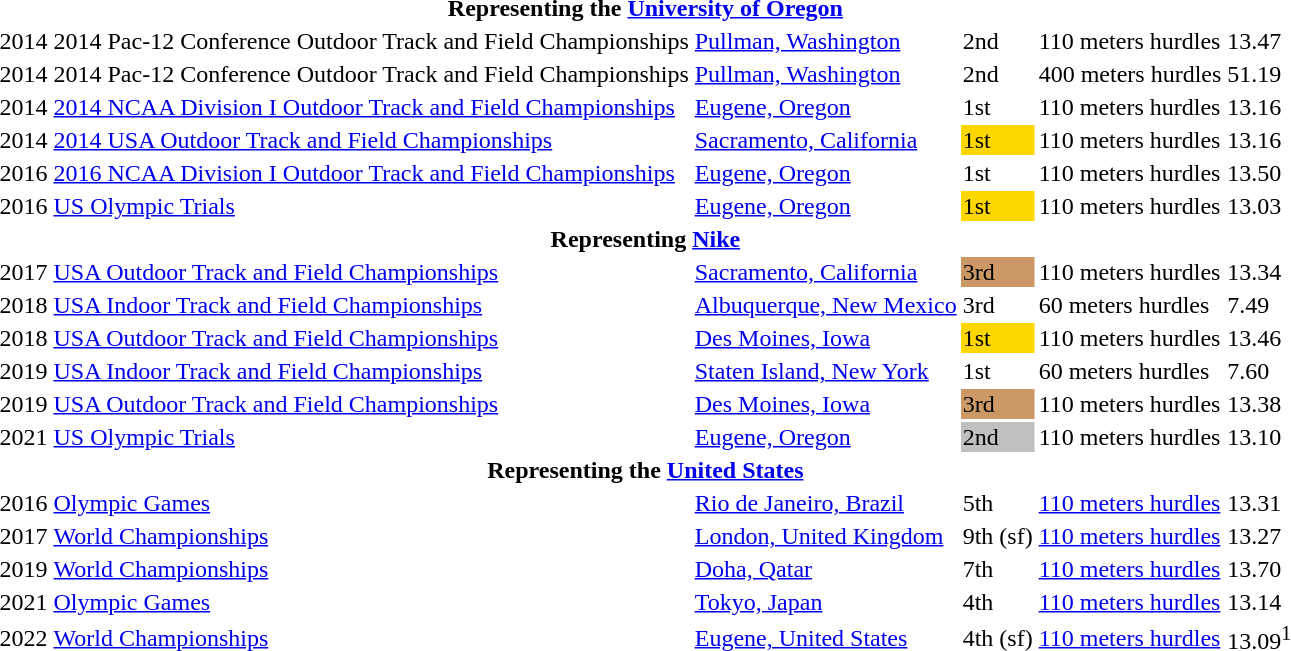<table>
<tr>
<th colspan="6">Representing the <a href='#'>University of Oregon</a></th>
</tr>
<tr>
<td>2014</td>
<td>2014 Pac-12 Conference Outdoor Track and Field Championships</td>
<td><a href='#'>Pullman, Washington</a></td>
<td>2nd</td>
<td>110 meters hurdles</td>
<td>13.47</td>
</tr>
<tr>
<td>2014</td>
<td>2014 Pac-12 Conference Outdoor Track and Field Championships</td>
<td><a href='#'>Pullman, Washington</a></td>
<td>2nd</td>
<td>400 meters hurdles</td>
<td>51.19</td>
</tr>
<tr>
<td>2014</td>
<td><a href='#'>2014 NCAA Division I Outdoor Track and Field Championships</a></td>
<td><a href='#'>Eugene, Oregon</a></td>
<td>1st</td>
<td>110 meters hurdles</td>
<td>13.16</td>
</tr>
<tr>
<td>2014</td>
<td><a href='#'>2014 USA Outdoor Track and Field Championships</a></td>
<td><a href='#'>Sacramento, California</a></td>
<td bgcolor=gold>1st</td>
<td>110 meters hurdles</td>
<td>13.16</td>
</tr>
<tr>
<td>2016</td>
<td><a href='#'>2016 NCAA Division I Outdoor Track and Field Championships</a></td>
<td><a href='#'>Eugene, Oregon</a></td>
<td>1st</td>
<td>110 meters hurdles</td>
<td>13.50</td>
</tr>
<tr>
<td>2016</td>
<td><a href='#'>US Olympic Trials</a></td>
<td><a href='#'>Eugene, Oregon</a></td>
<td bgcolor=gold>1st</td>
<td>110 meters hurdles</td>
<td>13.03</td>
</tr>
<tr>
<th colspan="6">Representing <a href='#'>Nike</a></th>
</tr>
<tr>
<td>2017</td>
<td><a href='#'>USA Outdoor Track and Field Championships</a></td>
<td><a href='#'>Sacramento, California</a></td>
<td bgcolor=cc9966>3rd</td>
<td>110 meters hurdles</td>
<td>13.34</td>
</tr>
<tr>
<td>2018</td>
<td><a href='#'>USA Indoor Track and Field Championships</a></td>
<td><a href='#'>Albuquerque, New Mexico</a></td>
<td>3rd</td>
<td>60 meters hurdles</td>
<td>7.49</td>
</tr>
<tr>
<td>2018</td>
<td><a href='#'>USA Outdoor Track and Field Championships</a></td>
<td><a href='#'>Des Moines, Iowa</a></td>
<td bgcolor=gold>1st</td>
<td>110 meters hurdles</td>
<td>13.46</td>
</tr>
<tr>
<td>2019</td>
<td><a href='#'>USA Indoor Track and Field Championships</a></td>
<td><a href='#'>Staten Island, New York</a></td>
<td>1st</td>
<td>60 meters hurdles</td>
<td>7.60</td>
</tr>
<tr>
<td>2019</td>
<td><a href='#'>USA Outdoor Track and Field Championships</a></td>
<td><a href='#'>Des Moines, Iowa</a></td>
<td bgcolor=cc9966>3rd</td>
<td>110 meters hurdles</td>
<td>13.38</td>
</tr>
<tr>
<td>2021</td>
<td><a href='#'>US Olympic Trials</a></td>
<td><a href='#'>Eugene, Oregon</a></td>
<td bgcolor=silver>2nd</td>
<td>110 meters hurdles</td>
<td>13.10</td>
</tr>
<tr>
<th colspan="6">Representing the <a href='#'>United States</a></th>
</tr>
<tr>
<td>2016</td>
<td><a href='#'>Olympic Games</a></td>
<td><a href='#'>Rio de Janeiro, Brazil</a></td>
<td>5th</td>
<td><a href='#'>110 meters hurdles</a></td>
<td>13.31</td>
</tr>
<tr>
<td>2017</td>
<td><a href='#'>World Championships</a></td>
<td><a href='#'>London, United Kingdom</a></td>
<td>9th (sf)</td>
<td><a href='#'>110 meters hurdles</a></td>
<td>13.27</td>
</tr>
<tr>
<td>2019</td>
<td><a href='#'>World Championships</a></td>
<td><a href='#'>Doha, Qatar</a></td>
<td>7th</td>
<td><a href='#'>110 meters hurdles</a></td>
<td>13.70</td>
</tr>
<tr>
<td>2021</td>
<td><a href='#'>Olympic Games</a></td>
<td><a href='#'>Tokyo, Japan</a></td>
<td>4th</td>
<td><a href='#'>110 meters hurdles</a></td>
<td>13.14</td>
</tr>
<tr>
<td>2022</td>
<td><a href='#'>World Championships</a></td>
<td><a href='#'>Eugene, United States</a></td>
<td>4th (sf)</td>
<td><a href='#'>110 meters hurdles</a></td>
<td>13.09<sup>1</sup></td>
</tr>
</table>
